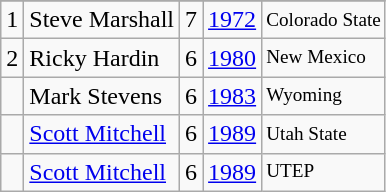<table class="wikitable">
<tr>
</tr>
<tr>
<td>1</td>
<td>Steve Marshall</td>
<td><abbr>7</abbr></td>
<td><a href='#'>1972</a></td>
<td style="font-size:80%;">Colorado State</td>
</tr>
<tr>
<td>2</td>
<td>Ricky Hardin</td>
<td><abbr>6</abbr></td>
<td><a href='#'>1980</a></td>
<td style="font-size:80%;">New Mexico</td>
</tr>
<tr>
<td></td>
<td>Mark Stevens</td>
<td><abbr>6</abbr></td>
<td><a href='#'>1983</a></td>
<td style="font-size:80%;">Wyoming</td>
</tr>
<tr>
<td></td>
<td><a href='#'>Scott Mitchell</a></td>
<td><abbr>6</abbr></td>
<td><a href='#'>1989</a></td>
<td style="font-size:80%;">Utah State</td>
</tr>
<tr>
<td></td>
<td><a href='#'>Scott Mitchell</a></td>
<td><abbr>6</abbr></td>
<td><a href='#'>1989</a></td>
<td style="font-size:80%;">UTEP</td>
</tr>
</table>
